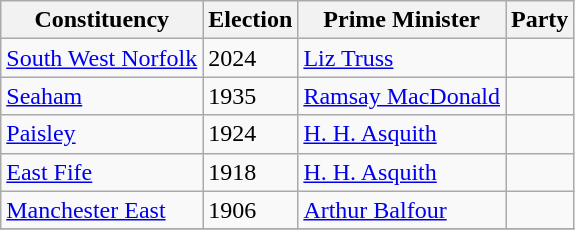<table class="wikitable sortable">
<tr>
<th>Constituency</th>
<th>Election</th>
<th>Prime Minister</th>
<th colspan=2>Party</th>
</tr>
<tr>
<td><a href='#'>South West Norfolk</a></td>
<td>2024</td>
<td><a href='#'>Liz Truss</a></td>
<td></td>
</tr>
<tr>
<td><a href='#'>Seaham</a></td>
<td>1935</td>
<td><a href='#'>Ramsay MacDonald</a></td>
<td></td>
</tr>
<tr>
<td><a href='#'>Paisley</a></td>
<td>1924</td>
<td><a href='#'>H. H. Asquith</a></td>
<td></td>
</tr>
<tr>
<td><a href='#'>East Fife</a></td>
<td>1918</td>
<td><a href='#'>H. H. Asquith</a></td>
<td></td>
</tr>
<tr>
<td><a href='#'>Manchester East</a></td>
<td>1906</td>
<td><a href='#'>Arthur Balfour</a></td>
<td></td>
</tr>
<tr>
</tr>
</table>
